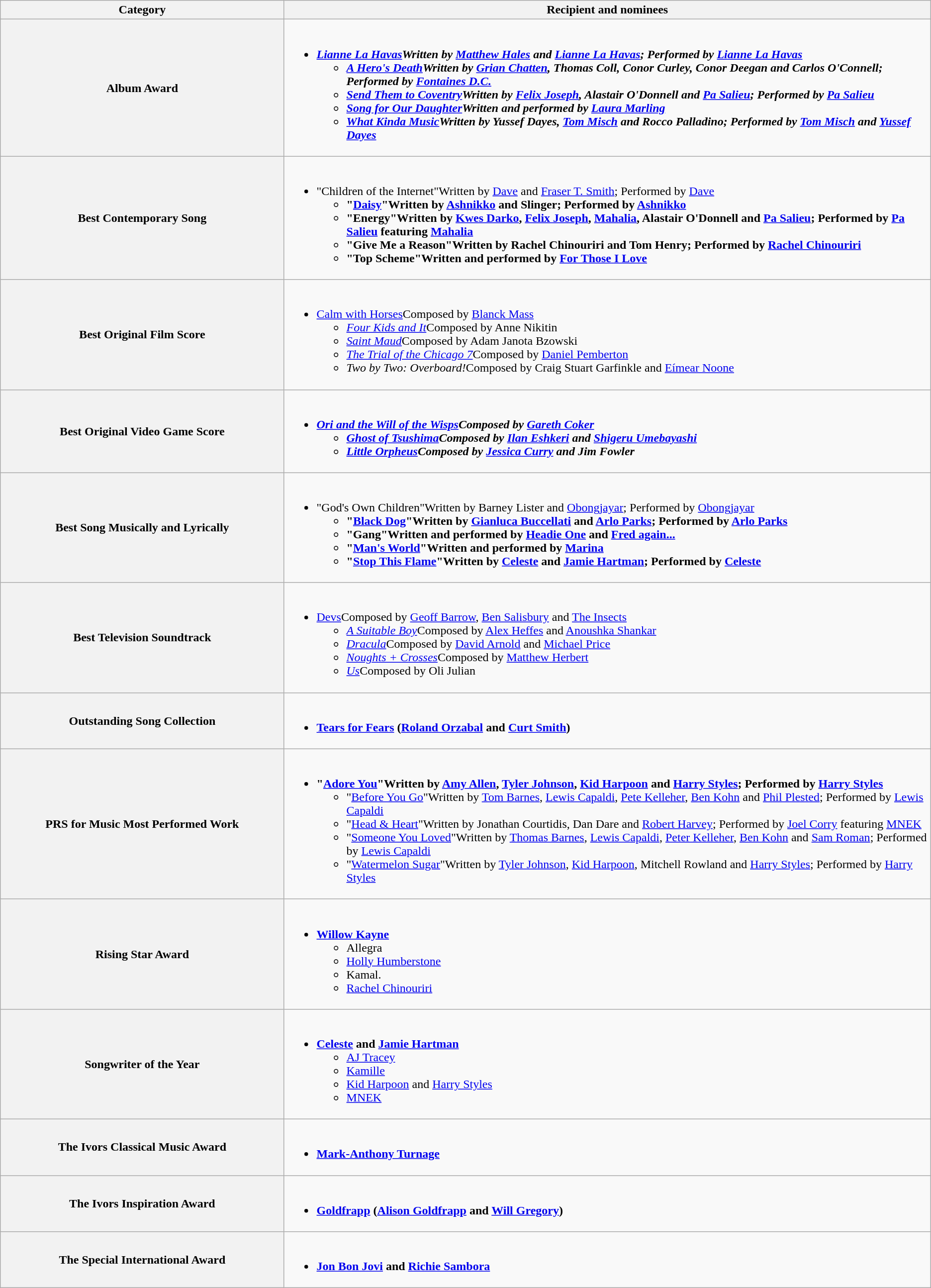<table class="wikitable">
<tr>
<th width="25%">Category</th>
<th width="57%">Recipient and nominees</th>
</tr>
<tr>
<th scope="row">Album Award</th>
<td><br><ul><li><strong><em><a href='#'>Lianne La Havas</a><em>Written by <a href='#'>Matthew Hales</a> and <a href='#'>Lianne La Havas</a>; Performed by <a href='#'>Lianne La Havas</a><strong><ul><li></em><a href='#'>A Hero's Death</a><em>Written by <a href='#'>Grian Chatten</a>, Thomas Coll, Conor Curley, Conor Deegan and Carlos O'Connell; Performed by <a href='#'>Fontaines D.C.</a></li><li></em><a href='#'>Send Them to Coventry</a><em>Written by <a href='#'>Felix Joseph</a>, Alastair O'Donnell and <a href='#'>Pa Salieu</a>; Performed by <a href='#'>Pa Salieu</a></li><li></em><a href='#'>Song for Our Daughter</a><em>Written and performed by <a href='#'>Laura Marling</a></li><li></em><a href='#'>What Kinda Music</a><em>Written by Yussef Dayes, <a href='#'>Tom Misch</a> and Rocco Palladino; Performed by <a href='#'>Tom Misch</a> and <a href='#'>Yussef Dayes</a></li></ul></li></ul></td>
</tr>
<tr>
<th scope="row">Best Contemporary Song</th>
<td><br><ul><li></strong>"Children of the Internet"Written by <a href='#'>Dave</a> and <a href='#'>Fraser T. Smith</a>; Performed by <a href='#'>Dave</a><strong><ul><li>"<a href='#'>Daisy</a>"Written by <a href='#'>Ashnikko</a> and Slinger; Performed by <a href='#'>Ashnikko</a></li><li>"Energy"Written by <a href='#'>Kwes Darko</a>, <a href='#'>Felix Joseph</a>, <a href='#'>Mahalia</a>, Alastair O'Donnell and <a href='#'>Pa Salieu</a>; Performed by <a href='#'>Pa Salieu</a> featuring <a href='#'>Mahalia</a></li><li>"Give Me a Reason"Written by Rachel Chinouriri and Tom Henry; Performed by <a href='#'>Rachel Chinouriri</a></li><li>"Top Scheme"Written and performed by <a href='#'>For Those I Love</a></li></ul></li></ul></td>
</tr>
<tr>
<th scope="row">Best Original Film Score</th>
<td><br><ul><li></em></strong><a href='#'>Calm with Horses</a></em>Composed by <a href='#'>Blanck Mass</a></strong><ul><li><em><a href='#'>Four Kids and It</a></em>Composed by Anne Nikitin</li><li><em><a href='#'>Saint Maud</a></em>Composed by Adam Janota Bzowski</li><li><em><a href='#'>The Trial of the Chicago 7</a></em>Composed by <a href='#'>Daniel Pemberton</a></li><li><em>Two by Two: Overboard!</em>Composed by Craig Stuart Garfinkle and <a href='#'>Eímear Noone</a></li></ul></li></ul></td>
</tr>
<tr>
<th scope="row">Best Original Video Game Score</th>
<td><br><ul><li><strong><em><a href='#'>Ori and the Will of the Wisps</a><em>Composed by <a href='#'>Gareth Coker</a><strong><ul><li></em><a href='#'>Ghost of Tsushima</a><em>Composed by <a href='#'>Ilan Eshkeri</a> and <a href='#'>Shigeru Umebayashi</a></li><li></em><a href='#'>Little Orpheus</a><em>Composed by <a href='#'>Jessica Curry</a> and Jim Fowler</li></ul></li></ul></td>
</tr>
<tr>
<th scope="row">Best Song Musically and Lyrically</th>
<td><br><ul><li></strong>"God's Own Children"Written by Barney Lister and <a href='#'>Obongjayar</a>; Performed by <a href='#'>Obongjayar</a><strong><ul><li>"<a href='#'>Black Dog</a>"Written by <a href='#'>Gianluca Buccellati</a> and <a href='#'>Arlo Parks</a>; Performed by <a href='#'>Arlo Parks</a></li><li>"Gang"Written and performed by <a href='#'>Headie One</a> and <a href='#'>Fred again...</a></li><li>"<a href='#'>Man's World</a>"Written and performed by <a href='#'>Marina</a></li><li>"<a href='#'>Stop This Flame</a>"Written by <a href='#'>Celeste</a> and <a href='#'>Jamie Hartman</a>; Performed by <a href='#'>Celeste</a></li></ul></li></ul></td>
</tr>
<tr>
<th scope="row">Best Television Soundtrack</th>
<td><br><ul><li></em></strong><a href='#'>Devs</a></em>Composed by <a href='#'>Geoff Barrow</a>, <a href='#'>Ben Salisbury</a> and <a href='#'>The Insects</a></strong><ul><li><em><a href='#'>A Suitable Boy</a></em>Composed by <a href='#'>Alex Heffes</a> and <a href='#'>Anoushka Shankar</a></li><li><em><a href='#'>Dracula</a></em>Composed by <a href='#'>David Arnold</a> and <a href='#'>Michael Price</a></li><li><em><a href='#'>Noughts + Crosses</a></em>Composed by <a href='#'>Matthew Herbert</a></li><li><em><a href='#'>Us</a></em>Composed by Oli Julian</li></ul></li></ul></td>
</tr>
<tr>
<th scope="row">Outstanding Song Collection</th>
<td><br><ul><li><strong><a href='#'>Tears for Fears</a> (<a href='#'>Roland Orzabal</a> and <a href='#'>Curt Smith</a>)</strong></li></ul></td>
</tr>
<tr>
<th scope="row">PRS for Music Most Performed Work</th>
<td><br><ul><li><strong>"<a href='#'>Adore You</a>"Written by <a href='#'>Amy Allen</a>, <a href='#'>Tyler Johnson</a>, <a href='#'>Kid Harpoon</a> and <a href='#'>Harry Styles</a>; Performed by <a href='#'>Harry Styles</a></strong><ul><li>"<a href='#'>Before You Go</a>"Written by <a href='#'>Tom Barnes</a>, <a href='#'>Lewis Capaldi</a>, <a href='#'>Pete Kelleher</a>, <a href='#'>Ben Kohn</a> and <a href='#'>Phil Plested</a>; Performed by <a href='#'>Lewis Capaldi</a></li><li>"<a href='#'>Head & Heart</a>"Written by Jonathan Courtidis, Dan Dare and <a href='#'>Robert Harvey</a>; Performed by <a href='#'>Joel Corry</a> featuring <a href='#'>MNEK</a></li><li>"<a href='#'>Someone You Loved</a>"Written by <a href='#'>Thomas Barnes</a>, <a href='#'>Lewis Capaldi</a>, <a href='#'>Peter Kelleher</a>, <a href='#'>Ben Kohn</a> and <a href='#'>Sam Roman</a>; Performed by <a href='#'>Lewis Capaldi</a></li><li>"<a href='#'>Watermelon Sugar</a>"Written by <a href='#'>Tyler Johnson</a>, <a href='#'>Kid Harpoon</a>, Mitchell Rowland and <a href='#'>Harry Styles</a>; Performed by <a href='#'>Harry Styles</a></li></ul></li></ul></td>
</tr>
<tr>
<th scope="row">Rising Star Award</th>
<td><br><ul><li><strong><a href='#'>Willow Kayne</a></strong><ul><li>Allegra</li><li><a href='#'>Holly Humberstone</a></li><li>Kamal.</li><li><a href='#'>Rachel Chinouriri</a></li></ul></li></ul></td>
</tr>
<tr>
<th scope="row">Songwriter of the Year</th>
<td><br><ul><li><strong><a href='#'>Celeste</a> and <a href='#'>Jamie Hartman</a></strong><ul><li><a href='#'>AJ Tracey</a></li><li><a href='#'>Kamille</a></li><li><a href='#'>Kid Harpoon</a> and <a href='#'>Harry Styles</a></li><li><a href='#'>MNEK</a></li></ul></li></ul></td>
</tr>
<tr>
<th scope="row">The Ivors Classical Music Award</th>
<td><br><ul><li><strong><a href='#'>Mark-Anthony Turnage</a></strong></li></ul></td>
</tr>
<tr>
<th scope="row">The Ivors Inspiration Award</th>
<td><br><ul><li><strong><a href='#'>Goldfrapp</a> (<a href='#'>Alison Goldfrapp</a> and <a href='#'>Will Gregory</a>)</strong></li></ul></td>
</tr>
<tr>
<th scope="row">The Special International Award</th>
<td><br><ul><li><strong><a href='#'>Jon Bon Jovi</a> and <a href='#'>Richie Sambora</a></strong></li></ul></td>
</tr>
</table>
